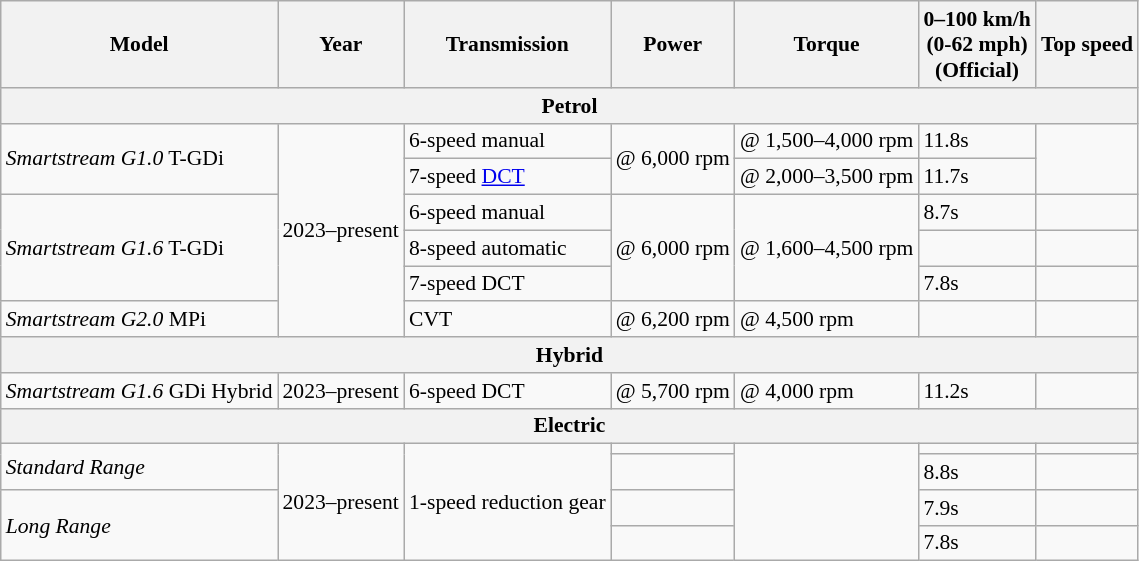<table class="wikitable" style="text-align:left; font-size:90%;">
<tr>
<th>Model</th>
<th>Year</th>
<th>Transmission</th>
<th>Power</th>
<th>Torque</th>
<th>0–100 km/h<br>(0-62 mph)<br>(Official)</th>
<th>Top speed</th>
</tr>
<tr>
<th colspan="7">Petrol</th>
</tr>
<tr>
<td rowspan="2"><em>Smartstream G1.0</em> T-GDi</td>
<td rowspan="6">2023–present</td>
<td>6-speed manual</td>
<td rowspan="2"> @ 6,000 rpm</td>
<td> @ 1,500–4,000 rpm</td>
<td>11.8s</td>
<td rowspan="2"></td>
</tr>
<tr>
<td>7-speed <a href='#'>DCT</a></td>
<td> @ 2,000–3,500 rpm</td>
<td>11.7s</td>
</tr>
<tr>
<td rowspan="3"><em>Smartstream G1.6</em> T-GDi</td>
<td>6-speed manual</td>
<td rowspan="3"> @ 6,000 rpm</td>
<td rowspan="3"> @ 1,600–4,500 rpm</td>
<td>8.7s</td>
<td></td>
</tr>
<tr>
<td>8-speed automatic</td>
<td></td>
<td></td>
</tr>
<tr>
<td>7-speed DCT</td>
<td>7.8s</td>
<td></td>
</tr>
<tr>
<td><em>Smartstream G2.0</em> MPi</td>
<td>CVT</td>
<td> @ 6,200 rpm</td>
<td> @ 4,500 rpm</td>
<td></td>
<td></td>
</tr>
<tr>
<th colspan="7">Hybrid</th>
</tr>
<tr>
<td><em>Smartstream G1.6</em> GDi Hybrid</td>
<td>2023–present</td>
<td>6-speed DCT</td>
<td> @ 5,700 rpm</td>
<td> @ 4,000 rpm</td>
<td>11.2s</td>
<td></td>
</tr>
<tr>
<th colspan="7">Electric</th>
</tr>
<tr>
<td rowspan=2><em>Standard Range</em></td>
<td rowspan=4>2023–present</td>
<td rowspan=4>1-speed reduction gear</td>
<td></td>
<td rowspan=4></td>
<td></td>
<td></td>
</tr>
<tr>
<td></td>
<td>8.8s</td>
<td></td>
</tr>
<tr>
<td rowspan=2><em>Long Range</em></td>
<td></td>
<td>7.9s</td>
<td></td>
</tr>
<tr>
<td></td>
<td>7.8s</td>
<td></td>
</tr>
</table>
